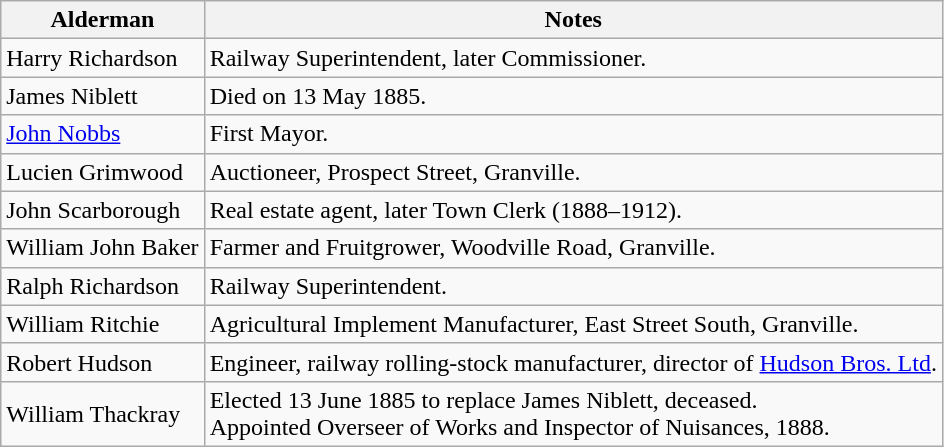<table class="wikitable">
<tr>
<th>Alderman</th>
<th>Notes</th>
</tr>
<tr>
<td>Harry Richardson</td>
<td>Railway Superintendent, later Commissioner.</td>
</tr>
<tr>
<td>James Niblett</td>
<td>Died on 13 May 1885.</td>
</tr>
<tr>
<td><a href='#'>John Nobbs</a></td>
<td>First Mayor.</td>
</tr>
<tr>
<td>Lucien Grimwood</td>
<td>Auctioneer, Prospect Street, Granville.</td>
</tr>
<tr>
<td>John Scarborough</td>
<td>Real estate agent, later Town Clerk (1888–1912).</td>
</tr>
<tr>
<td>William John Baker</td>
<td>Farmer and Fruitgrower, Woodville Road, Granville.</td>
</tr>
<tr>
<td>Ralph Richardson</td>
<td>Railway Superintendent.</td>
</tr>
<tr>
<td>William Ritchie</td>
<td>Agricultural Implement Manufacturer, East Street South, Granville.</td>
</tr>
<tr>
<td>Robert Hudson</td>
<td>Engineer, railway rolling-stock manufacturer, director of <a href='#'>Hudson Bros. Ltd</a>.</td>
</tr>
<tr>
<td>William Thackray</td>
<td>Elected 13 June 1885 to replace James Niblett, deceased.<br>Appointed Overseer of Works and Inspector of Nuisances, 1888.</td>
</tr>
</table>
